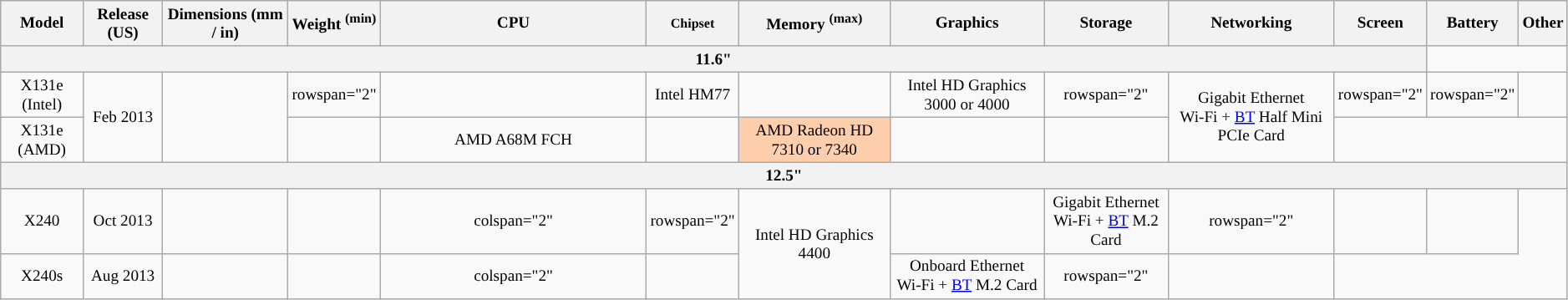<table class="wikitable" style="font-size: 80%; text-align: center; min-width: 80%;">
<tr>
<th>Model</th>
<th>Release (US)</th>
<th>Dimensions (mm / in)</th>
<th>Weight <sup>(min)</sup></th>
<th style="width:17%">CPU</th>
<th><small>Chipset</small></th>
<th>Memory <sup>(max)</sup></th>
<th>Graphics</th>
<th>Storage</th>
<th>Networking</th>
<th>Screen</th>
<th>Battery</th>
<th>Other</th>
</tr>
<tr>
<th colspan=11.6>11.6"</th>
</tr>
<tr>
<td>X131e (Intel) </td>
<td rowspan="2">Feb 2013</td>
<td rowspan="2"></td>
<td>rowspan="2" </td>
<td></td>
<td>Intel HM77</td>
<td></td>
<td style="background:">Intel HD Graphics 3000 or 4000</td>
<td>rowspan="2" </td>
<td rowspan="2">Gigabit Ethernet<br>Wi-Fi + <a href='#'>BT</a> Half Mini PCIe Card<br><small></small></td>
<td>rowspan="2" </td>
<td>rowspan="2" </td>
<td></td>
</tr>
<tr>
<td>X131e (AMD) </td>
<td></td>
<td>AMD A68M FCH</td>
<td></td>
<td style="background:#ffcead;">AMD Radeon HD 7310 or 7340</td>
<td></td>
</tr>
<tr>
<th colspan=13>12.5"</th>
</tr>
<tr>
<td>X240 </td>
<td>Oct 2013</td>
<td></td>
<td></td>
<td>colspan="2" </td>
<td>rowspan="2" </td>
<td rowspan="2" style="background:">Intel HD Graphics 4400</td>
<td></td>
<td>Gigabit Ethernet<br>Wi-Fi + <a href='#'>BT</a> M.2 Card<br><small></small></td>
<td>rowspan="2" </td>
<td style="background:"></td>
<td></td>
</tr>
<tr>
<td>X240s </td>
<td>Aug 2013</td>
<td></td>
<td></td>
<td>colspan="2" </td>
<td></td>
<td> Onboard Ethernet<br>Wi-Fi + <a href='#'>BT</a> M.2 Card<br></td>
<td>rowspan="2" </td>
<td></td>
</tr>
</table>
